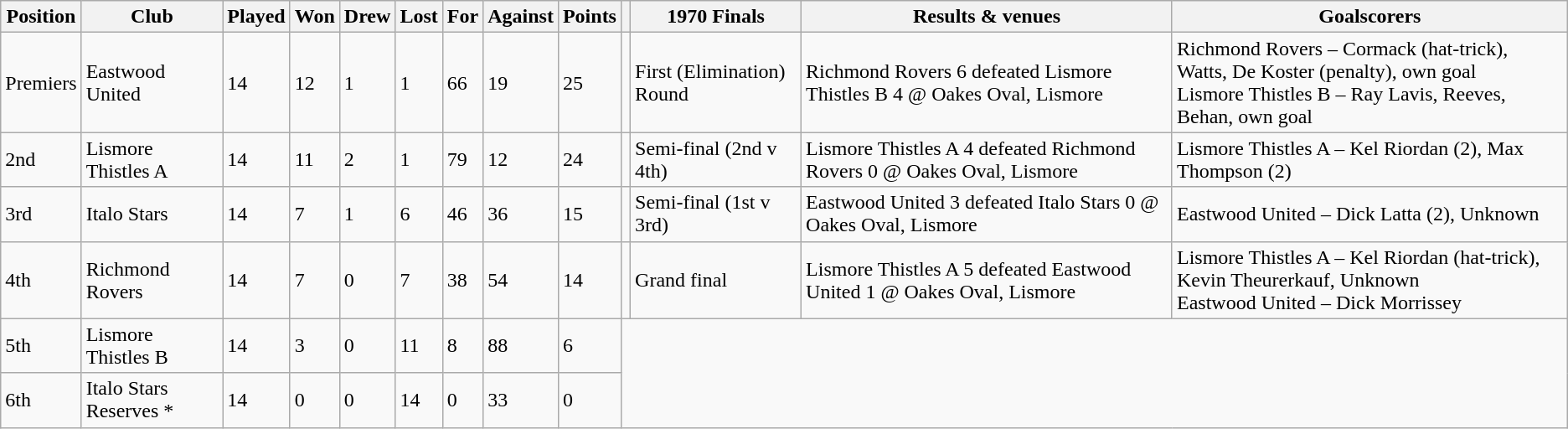<table class="wikitable">
<tr>
<th>Position</th>
<th>Club</th>
<th>Played</th>
<th>Won</th>
<th>Drew</th>
<th>Lost</th>
<th>For</th>
<th>Against</th>
<th>Points</th>
<th></th>
<th>1970 Finals</th>
<th>Results & venues</th>
<th>Goalscorers</th>
</tr>
<tr>
<td>Premiers</td>
<td>Eastwood United</td>
<td>14</td>
<td>12</td>
<td>1</td>
<td>1</td>
<td>66</td>
<td>19</td>
<td>25</td>
<td></td>
<td>First (Elimination) Round</td>
<td>Richmond Rovers 6 defeated Lismore Thistles B 4 @ Oakes Oval, Lismore</td>
<td>Richmond Rovers – Cormack (hat-trick), Watts, De Koster (penalty), own goal<br>Lismore Thistles B – Ray Lavis, Reeves, Behan, own goal</td>
</tr>
<tr>
<td>2nd</td>
<td>Lismore Thistles A</td>
<td>14</td>
<td>11</td>
<td>2</td>
<td>1</td>
<td>79</td>
<td>12</td>
<td>24</td>
<td></td>
<td>Semi-final (2nd v 4th)</td>
<td>Lismore Thistles A 4 defeated Richmond Rovers 0 @ Oakes Oval, Lismore</td>
<td>Lismore Thistles A – Kel Riordan (2), Max Thompson (2)</td>
</tr>
<tr>
<td>3rd</td>
<td>Italo Stars</td>
<td>14</td>
<td>7</td>
<td>1</td>
<td>6</td>
<td>46</td>
<td>36</td>
<td>15</td>
<td></td>
<td>Semi-final (1st v 3rd)</td>
<td>Eastwood United 3 defeated Italo Stars 0 @ Oakes Oval, Lismore</td>
<td>Eastwood United – Dick Latta (2), Unknown</td>
</tr>
<tr>
<td>4th</td>
<td>Richmond Rovers</td>
<td>14</td>
<td>7</td>
<td>0</td>
<td>7</td>
<td>38</td>
<td>54</td>
<td>14</td>
<td></td>
<td>Grand final</td>
<td>Lismore Thistles A 5 defeated Eastwood United 1 @ Oakes Oval, Lismore</td>
<td>Lismore Thistles A – Kel Riordan (hat-trick), Kevin Theurerkauf, Unknown<br>Eastwood United – Dick Morrissey</td>
</tr>
<tr>
<td>5th</td>
<td>Lismore Thistles B</td>
<td>14</td>
<td>3</td>
<td>0</td>
<td>11</td>
<td>8</td>
<td>88</td>
<td>6</td>
</tr>
<tr>
<td>6th</td>
<td>Italo Stars Reserves *</td>
<td>14</td>
<td>0</td>
<td>0</td>
<td>14</td>
<td>0</td>
<td>33</td>
<td>0</td>
</tr>
</table>
